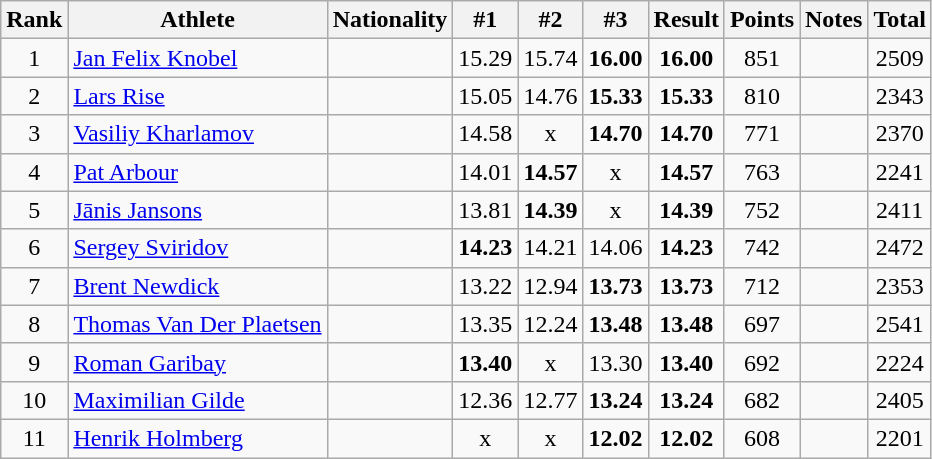<table class="wikitable sortable" style="text-align:center">
<tr>
<th>Rank</th>
<th>Athlete</th>
<th>Nationality</th>
<th>#1</th>
<th>#2</th>
<th>#3</th>
<th>Result</th>
<th>Points</th>
<th>Notes</th>
<th>Total</th>
</tr>
<tr>
<td>1</td>
<td align=left><a href='#'>Jan Felix Knobel</a></td>
<td align=left></td>
<td>15.29</td>
<td>15.74</td>
<td><strong>16.00</strong></td>
<td><strong>16.00</strong></td>
<td>851</td>
<td></td>
<td>2509</td>
</tr>
<tr>
<td>2</td>
<td align=left><a href='#'>Lars Rise</a></td>
<td align=left></td>
<td>15.05</td>
<td>14.76</td>
<td><strong>15.33</strong></td>
<td><strong>15.33</strong></td>
<td>810</td>
<td></td>
<td>2343</td>
</tr>
<tr>
<td>3</td>
<td align=left><a href='#'>Vasiliy Kharlamov</a></td>
<td align=left></td>
<td>14.58</td>
<td>x</td>
<td><strong>14.70</strong></td>
<td><strong>14.70</strong></td>
<td>771</td>
<td></td>
<td>2370</td>
</tr>
<tr>
<td>4</td>
<td align=left><a href='#'>Pat Arbour</a></td>
<td align=left></td>
<td>14.01</td>
<td><strong>14.57</strong></td>
<td>x</td>
<td><strong>14.57</strong></td>
<td>763</td>
<td></td>
<td>2241</td>
</tr>
<tr>
<td>5</td>
<td align=left><a href='#'>Jānis Jansons</a></td>
<td align=left></td>
<td>13.81</td>
<td><strong>14.39</strong></td>
<td>x</td>
<td><strong>14.39</strong></td>
<td>752</td>
<td></td>
<td>2411</td>
</tr>
<tr>
<td>6</td>
<td align=left><a href='#'>Sergey Sviridov</a></td>
<td align=left></td>
<td><strong>14.23</strong></td>
<td>14.21</td>
<td>14.06</td>
<td><strong>14.23</strong></td>
<td>742</td>
<td></td>
<td>2472</td>
</tr>
<tr>
<td>7</td>
<td align=left><a href='#'>Brent Newdick</a></td>
<td align=left></td>
<td>13.22</td>
<td>12.94</td>
<td><strong>13.73</strong></td>
<td><strong>13.73</strong></td>
<td>712</td>
<td></td>
<td>2353</td>
</tr>
<tr>
<td>8</td>
<td align=left><a href='#'>Thomas Van Der Plaetsen</a></td>
<td align=left></td>
<td>13.35</td>
<td>12.24</td>
<td><strong>13.48</strong></td>
<td><strong>13.48</strong></td>
<td>697</td>
<td></td>
<td>2541</td>
</tr>
<tr>
<td>9</td>
<td align=left><a href='#'>Roman Garibay</a></td>
<td align=left></td>
<td><strong>13.40</strong></td>
<td>x</td>
<td>13.30</td>
<td><strong>13.40</strong></td>
<td>692</td>
<td></td>
<td>2224</td>
</tr>
<tr>
<td>10</td>
<td align=left><a href='#'>Maximilian Gilde</a></td>
<td align=left></td>
<td>12.36</td>
<td>12.77</td>
<td><strong>13.24</strong></td>
<td><strong>13.24</strong></td>
<td>682</td>
<td></td>
<td>2405</td>
</tr>
<tr>
<td>11</td>
<td align=left><a href='#'>Henrik Holmberg</a></td>
<td align=left></td>
<td>x</td>
<td>x</td>
<td><strong>12.02</strong></td>
<td><strong>12.02</strong></td>
<td>608</td>
<td></td>
<td>2201</td>
</tr>
</table>
